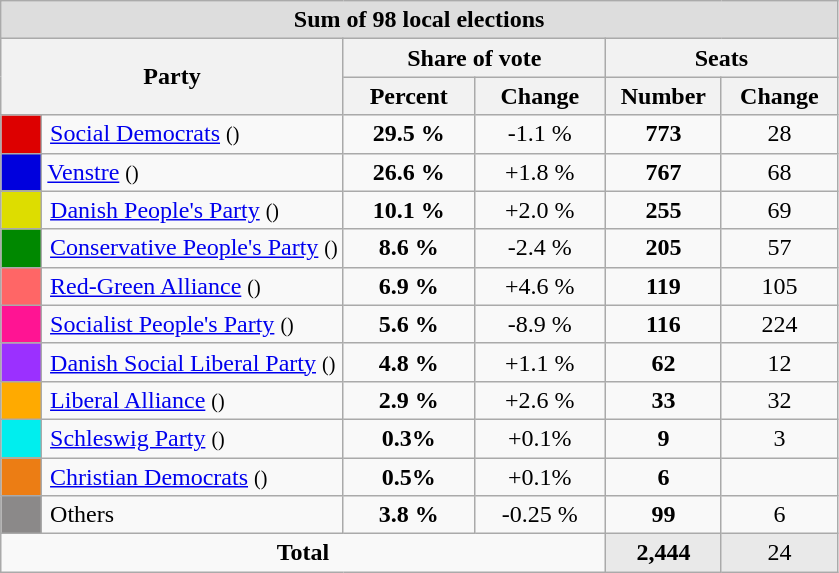<table class="wikitable" style="margin-left:1em;">
<tr>
<th colspan="6" style="background:#dddddd; text-align:center;"><strong>Sum of 98 local elections</strong></th>
</tr>
<tr>
<th rowspan="2" colspan="2">Party</th>
<th colspan="2">Share of vote</th>
<th colspan="2">Seats</th>
</tr>
<tr>
<th style="width:80px;">Percent</th>
<th style="width:80px;">Change</th>
<th style="width:70px;">Number</th>
<th style="width:70px;">Change</th>
</tr>
<tr>
<td style="background:#dd0000; text-align:center;"></td>
<td style="padding-left:5px;"><a href='#'>Social Democrats</a> <small>()</small></td>
<td style="text-align:center;"><strong>29.5 %</strong></td>
<td style="text-align:center;">-1.1 %</td>
<td style="text-align:center;"><strong>773</strong></td>
<td style="text-align:center;"> 28</td>
</tr>
<tr>
<td style="width:20px; background:#0000dd; text-align:center;"></td>
<td style="width:200px padding-left:5px;"><a href='#'>Venstre</a> <small>()</small></td>
<td style="text-align:center;"><strong>26.6 %</strong></td>
<td style="text-align:center;">+1.8 %</td>
<td style="text-align:center;"><strong>767</strong></td>
<td style="text-align:center;"> 68</td>
</tr>
<tr>
<td style="background:#dddd00; text-align:center;"></td>
<td style="padding-left:5px;"><a href='#'>Danish People's Party</a> <small>()</small></td>
<td style="text-align:center;"><strong>10.1 %</strong></td>
<td style="text-align:center;">+2.0 %</td>
<td style="text-align:center;"><strong>255</strong></td>
<td style="text-align:center;"> 69</td>
</tr>
<tr>
<td style="background:#008800; text-align:center;"></td>
<td style="padding-left:5px;"><a href='#'>Conservative People's Party</a> <small>()</small></td>
<td style="text-align:center;"><strong>8.6 %</strong></td>
<td style="text-align:center;">-2.4 %</td>
<td style="text-align:center;"><strong>205</strong></td>
<td style="text-align:center;"> 57</td>
</tr>
<tr>
<td style="background:#FF6666; text-align:center;"></td>
<td style="padding-left:5px;"><a href='#'>Red-Green Alliance</a> <small>()</small></td>
<td style="text-align:center;"><strong>6.9 %</strong></td>
<td style="text-align:center;">+4.6 %</td>
<td style="text-align:center;"><strong>119</strong></td>
<td style="text-align:center;"> 105</td>
</tr>
<tr>
<td style="background:#FF1493; text-align:center;"></td>
<td style="padding-left:5px;"><a href='#'>Socialist People's Party</a> <small>()</small></td>
<td style="text-align:center;"><strong>5.6 %</strong></td>
<td style="text-align:center;">-8.9 %</td>
<td style="text-align:center;"><strong>116</strong></td>
<td style="text-align:center;"> 224</td>
</tr>
<tr>
<td style="background:#9B30FF; text-align:center;"></td>
<td style="padding-left:5px;"><a href='#'>Danish Social Liberal Party</a> <small>()</small></td>
<td style="text-align:center;"><strong>4.8 %</strong></td>
<td style="text-align:center;">+1.1 %</td>
<td style="text-align:center;"><strong>62</strong></td>
<td style="text-align:center;"> 12</td>
</tr>
<tr>
<td style="background:#ffaa00; text-align:center;"></td>
<td style="padding-left:5px;"><a href='#'>Liberal Alliance</a> <small>()</small></td>
<td style="text-align:center;"><strong>2.9 %</strong></td>
<td style="text-align:center;">+2.6 %</td>
<td style="text-align:center;"><strong>33</strong></td>
<td style="text-align:center;"> 32</td>
</tr>
<tr>
<td style="background:#00EEEE; text-align:center;"></td>
<td style="padding-left:5px;"><a href='#'>Schleswig Party</a> <small>()</small></td>
<td style="text-align:center;"><strong>0.3%</strong></td>
<td style="text-align:center;">+0.1%</td>
<td style="text-align:center;"><strong>9</strong></td>
<td style="text-align:center;"> 3</td>
</tr>
<tr>
<td style="background:#EC7D14; text-align:center;"></td>
<td style="padding-left:5px;"><a href='#'>Christian Democrats</a> <small>()</small></td>
<td style="text-align:center;"><strong>0.5%</strong></td>
<td style="text-align:center;">+0.1%</td>
<td style="text-align:center;"><strong>6</strong></td>
<td style="text-align:center;"></td>
</tr>
<tr>
<td style="background:#8B8989;"></td>
<td style="padding-left:5px;">Others</td>
<td style="text-align:center;"><strong>3.8 %</strong></td>
<td style="text-align:center;">-0.25 %</td>
<td style="text-align:center;"><strong>99</strong></td>
<td style="text-align:center;"> 6</td>
</tr>
<tr>
<td style="text-align:center;" style="background-color:#E9E9E9" colspan="4"><strong>Total</strong></td>
<td style="text-align:center; background-color:#E9E9E9"><strong>2,444</strong></td>
<td style="text-align:center; background-color:#E9E9E9"> 24</td>
</tr>
</table>
